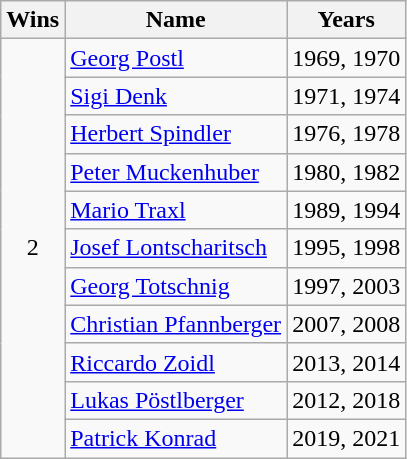<table class="wikitable">
<tr>
<th>Wins</th>
<th>Name</th>
<th>Years</th>
</tr>
<tr>
<td align=center rowspan=11>2</td>
<td><a href='#'>Georg Postl</a></td>
<td align=left>1969, 1970</td>
</tr>
<tr>
<td><a href='#'>Sigi Denk</a></td>
<td align=left>1971, 1974</td>
</tr>
<tr>
<td><a href='#'>Herbert Spindler</a></td>
<td align=left>1976, 1978</td>
</tr>
<tr>
<td><a href='#'>Peter Muckenhuber</a></td>
<td align=left>1980, 1982</td>
</tr>
<tr>
<td><a href='#'>Mario Traxl</a></td>
<td align=left>1989, 1994</td>
</tr>
<tr>
<td><a href='#'>Josef Lontscharitsch</a></td>
<td align=left>1995, 1998</td>
</tr>
<tr>
<td><a href='#'>Georg Totschnig</a></td>
<td align=left>1997, 2003</td>
</tr>
<tr>
<td><a href='#'>Christian Pfannberger</a></td>
<td align=left>2007, 2008</td>
</tr>
<tr>
<td><a href='#'>Riccardo Zoidl</a></td>
<td align=left>2013, 2014</td>
</tr>
<tr>
<td><a href='#'>Lukas Pöstlberger</a></td>
<td align=left>2012, 2018</td>
</tr>
<tr>
<td><a href='#'>Patrick Konrad</a></td>
<td align=left>2019, 2021</td>
</tr>
</table>
